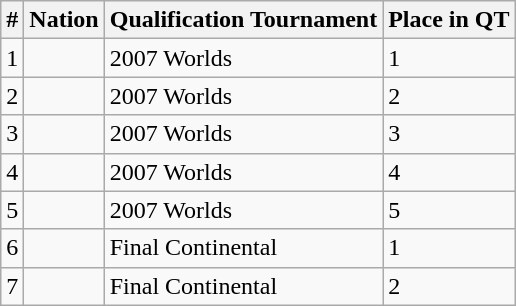<table class="wikitable">
<tr>
<th>#</th>
<th>Nation</th>
<th>Qualification Tournament</th>
<th>Place in QT</th>
</tr>
<tr>
<td>1</td>
<td></td>
<td>2007 Worlds</td>
<td>1</td>
</tr>
<tr>
<td>2</td>
<td></td>
<td>2007 Worlds</td>
<td>2</td>
</tr>
<tr>
<td>3</td>
<td></td>
<td>2007 Worlds</td>
<td>3</td>
</tr>
<tr>
<td>4</td>
<td></td>
<td>2007 Worlds</td>
<td>4</td>
</tr>
<tr>
<td>5</td>
<td></td>
<td>2007 Worlds</td>
<td>5</td>
</tr>
<tr>
<td>6</td>
<td></td>
<td>Final Continental</td>
<td>1</td>
</tr>
<tr>
<td>7</td>
<td></td>
<td>Final Continental</td>
<td>2</td>
</tr>
</table>
